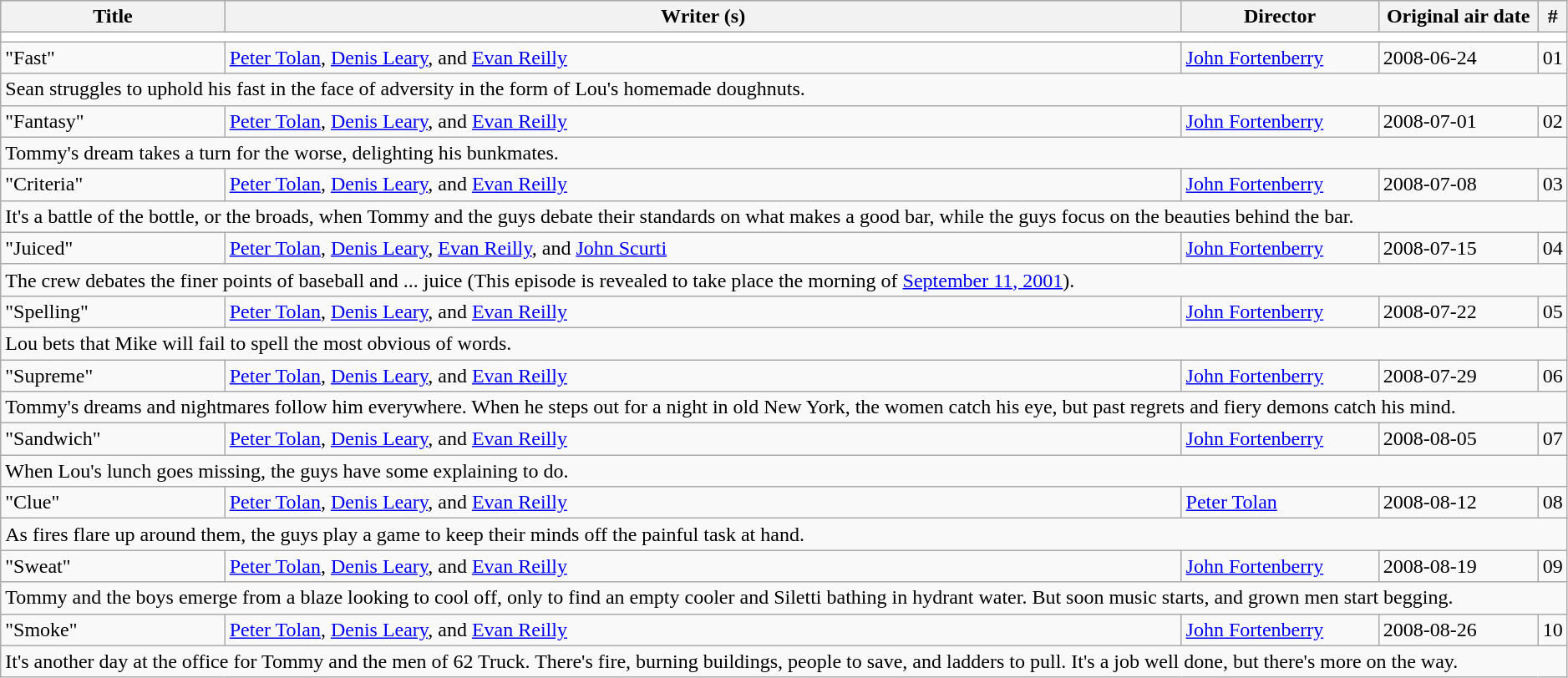<table class="wikitable" width="99%">
<tr bgcolor="#CCCCCC">
<th>Title</th>
<th>Writer (s)</th>
<th width="150">Director</th>
<th width="120">Original air date</th>
<th width="15">#</th>
</tr>
<tr>
<td colspan="6" bgcolor="White"></td>
</tr>
<tr>
<td rowspan="1">"Fast"</td>
<td><a href='#'>Peter Tolan</a>, <a href='#'>Denis Leary</a>, and <a href='#'>Evan Reilly</a></td>
<td><a href='#'>John Fortenberry</a></td>
<td>2008-06-24</td>
<td>01</td>
</tr>
<tr>
<td colspan="6">Sean struggles to uphold his fast in the face of adversity in the form of Lou's homemade doughnuts.</td>
</tr>
<tr>
<td rowspan="1">"Fantasy"</td>
<td><a href='#'>Peter Tolan</a>, <a href='#'>Denis Leary</a>, and <a href='#'>Evan Reilly</a></td>
<td><a href='#'>John Fortenberry</a></td>
<td>2008-07-01</td>
<td>02</td>
</tr>
<tr>
<td colspan="6">Tommy's dream takes a turn for the worse, delighting his bunkmates.</td>
</tr>
<tr>
<td rowspan="1">"Criteria"</td>
<td><a href='#'>Peter Tolan</a>, <a href='#'>Denis Leary</a>, and <a href='#'>Evan Reilly</a></td>
<td><a href='#'>John Fortenberry</a></td>
<td>2008-07-08</td>
<td>03</td>
</tr>
<tr>
<td colspan="6">It's a battle of the bottle, or the broads, when Tommy and the guys debate their standards on what makes a good bar, while the guys focus on the beauties behind the bar.</td>
</tr>
<tr>
<td rowspan="1">"Juiced"</td>
<td><a href='#'>Peter Tolan</a>, <a href='#'>Denis Leary</a>, <a href='#'>Evan Reilly</a>, and <a href='#'>John Scurti</a></td>
<td><a href='#'>John Fortenberry</a></td>
<td>2008-07-15</td>
<td>04</td>
</tr>
<tr>
<td colspan="6">The crew debates the finer points of baseball and ... juice (This episode is revealed to take place the morning of <a href='#'>September 11, 2001</a>).</td>
</tr>
<tr>
<td rowspan="1">"Spelling"</td>
<td><a href='#'>Peter Tolan</a>, <a href='#'>Denis Leary</a>, and <a href='#'>Evan Reilly</a></td>
<td><a href='#'>John Fortenberry</a></td>
<td>2008-07-22</td>
<td>05</td>
</tr>
<tr>
<td colspan="6">Lou bets that Mike will fail to spell the most obvious of words.</td>
</tr>
<tr>
<td rowspan="1">"Supreme"</td>
<td><a href='#'>Peter Tolan</a>, <a href='#'>Denis Leary</a>, and <a href='#'>Evan Reilly</a></td>
<td><a href='#'>John Fortenberry</a></td>
<td>2008-07-29</td>
<td>06</td>
</tr>
<tr>
<td colspan="6">Tommy's dreams and nightmares follow him everywhere. When he steps out for a night in old New York, the women catch his eye, but past regrets and fiery demons catch his mind.</td>
</tr>
<tr>
<td rowspan="1">"Sandwich"</td>
<td><a href='#'>Peter Tolan</a>, <a href='#'>Denis Leary</a>, and <a href='#'>Evan Reilly</a></td>
<td><a href='#'>John Fortenberry</a></td>
<td>2008-08-05</td>
<td>07</td>
</tr>
<tr>
<td colspan="6">When Lou's lunch goes missing, the guys have some explaining to do.</td>
</tr>
<tr>
<td rowspan="1">"Clue"</td>
<td><a href='#'>Peter Tolan</a>, <a href='#'>Denis Leary</a>, and <a href='#'>Evan Reilly</a></td>
<td><a href='#'>Peter Tolan</a></td>
<td>2008-08-12</td>
<td>08</td>
</tr>
<tr>
<td colspan="6">As fires flare up around them, the guys play a game to keep their minds off the painful task at hand.</td>
</tr>
<tr>
<td rowspan="1">"Sweat"</td>
<td><a href='#'>Peter Tolan</a>, <a href='#'>Denis Leary</a>, and <a href='#'>Evan Reilly</a></td>
<td><a href='#'>John Fortenberry</a></td>
<td>2008-08-19</td>
<td>09</td>
</tr>
<tr>
<td colspan="6">Tommy and the boys emerge from a blaze looking to cool off, only to find an empty cooler and Siletti bathing in hydrant water. But soon music starts, and grown men start begging.</td>
</tr>
<tr>
<td rowspan="1">"Smoke"</td>
<td><a href='#'>Peter Tolan</a>, <a href='#'>Denis Leary</a>, and <a href='#'>Evan Reilly</a></td>
<td><a href='#'>John Fortenberry</a></td>
<td>2008-08-26</td>
<td>10</td>
</tr>
<tr>
<td colspan="6">It's another day at the office for Tommy and the men of 62 Truck. There's fire, burning buildings, people to save, and ladders to pull. It's a job well done, but there's more on the way.</td>
</tr>
</table>
